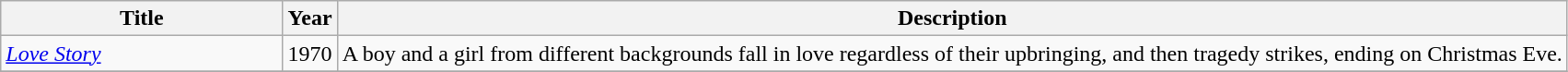<table class="wikitable sortable">
<tr>
<th width="18%">Title</th>
<th>Year</th>
<th class="unsortable">Description</th>
</tr>
<tr>
<td><em><a href='#'>Love Story</a></em></td>
<td>1970</td>
<td>A boy and a girl from different backgrounds fall in love regardless of their upbringing, and then tragedy strikes, ending on Christmas Eve.</td>
</tr>
<tr>
</tr>
</table>
